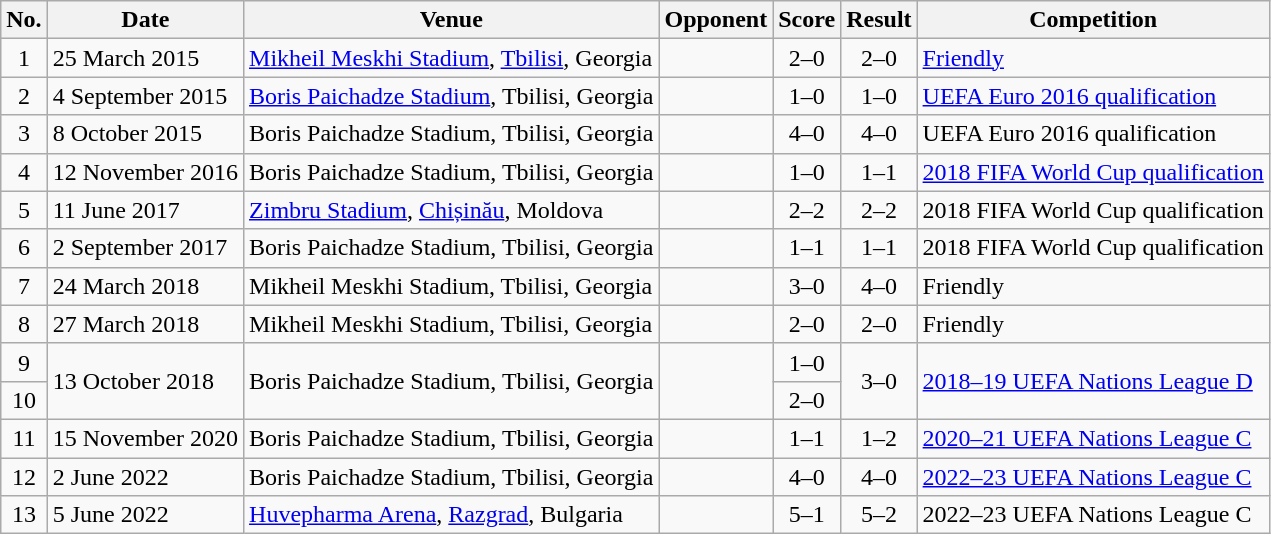<table class="wikitable sortable">
<tr>
<th scope="col">No.</th>
<th scope="col">Date</th>
<th scope="col">Venue</th>
<th scope="col">Opponent</th>
<th scope="col">Score</th>
<th scope="col">Result</th>
<th scope="col">Competition</th>
</tr>
<tr>
<td style="text-align:center">1</td>
<td>25 March 2015</td>
<td><a href='#'>Mikheil Meskhi Stadium</a>, <a href='#'>Tbilisi</a>, Georgia</td>
<td></td>
<td style="text-align:center">2–0</td>
<td style="text-align:center">2–0</td>
<td><a href='#'>Friendly</a></td>
</tr>
<tr>
<td style="text-align:center">2</td>
<td>4 September 2015</td>
<td><a href='#'>Boris Paichadze Stadium</a>, Tbilisi, Georgia</td>
<td></td>
<td style="text-align:center">1–0</td>
<td style="text-align:center">1–0</td>
<td><a href='#'>UEFA Euro 2016 qualification</a></td>
</tr>
<tr>
<td style="text-align:center">3</td>
<td>8 October 2015</td>
<td>Boris Paichadze Stadium, Tbilisi, Georgia</td>
<td></td>
<td style="text-align:center">4–0</td>
<td style="text-align:center">4–0</td>
<td>UEFA Euro 2016 qualification</td>
</tr>
<tr>
<td style="text-align:center">4</td>
<td>12 November 2016</td>
<td>Boris Paichadze Stadium, Tbilisi, Georgia</td>
<td></td>
<td style="text-align:center">1–0</td>
<td style="text-align:center">1–1</td>
<td><a href='#'>2018 FIFA World Cup qualification</a></td>
</tr>
<tr>
<td style="text-align:center">5</td>
<td>11 June 2017</td>
<td><a href='#'>Zimbru Stadium</a>, <a href='#'>Chișinău</a>, Moldova</td>
<td></td>
<td style="text-align:center">2–2</td>
<td style="text-align:center">2–2</td>
<td>2018 FIFA World Cup qualification</td>
</tr>
<tr>
<td style="text-align:center">6</td>
<td>2 September 2017</td>
<td>Boris Paichadze Stadium, Tbilisi, Georgia</td>
<td></td>
<td style="text-align:center">1–1</td>
<td style="text-align:center">1–1</td>
<td>2018 FIFA World Cup qualification</td>
</tr>
<tr>
<td style="text-align:center">7</td>
<td>24 March 2018</td>
<td>Mikheil Meskhi Stadium, Tbilisi, Georgia</td>
<td></td>
<td style="text-align:center">3–0</td>
<td style="text-align:center">4–0</td>
<td>Friendly</td>
</tr>
<tr>
<td style="text-align:center">8</td>
<td>27 March 2018</td>
<td>Mikheil Meskhi Stadium, Tbilisi, Georgia</td>
<td></td>
<td style="text-align:center">2–0</td>
<td style="text-align:center">2–0</td>
<td>Friendly</td>
</tr>
<tr>
<td style="text-align:center">9</td>
<td rowspan="2">13 October 2018</td>
<td rowspan="2">Boris Paichadze Stadium, Tbilisi, Georgia</td>
<td rowspan="2"></td>
<td style="text-align:center">1–0</td>
<td rowspan="2" style="text-align:center">3–0</td>
<td rowspan="2"><a href='#'>2018–19 UEFA Nations League D</a></td>
</tr>
<tr>
<td style="text-align:center">10</td>
<td style="text-align:center">2–0</td>
</tr>
<tr>
<td style="text-align:center">11</td>
<td>15 November 2020</td>
<td>Boris Paichadze Stadium, Tbilisi, Georgia</td>
<td></td>
<td style="text-align:center">1–1</td>
<td style="text-align:center">1–2</td>
<td><a href='#'>2020–21 UEFA Nations League C</a></td>
</tr>
<tr>
<td style="text-align:center">12</td>
<td>2 June 2022</td>
<td>Boris Paichadze Stadium, Tbilisi, Georgia</td>
<td></td>
<td style="text-align:center">4–0</td>
<td style="text-align:center">4–0</td>
<td><a href='#'>2022–23 UEFA Nations League C</a></td>
</tr>
<tr>
<td style="text-align:center">13</td>
<td>5 June 2022</td>
<td><a href='#'>Huvepharma Arena</a>, <a href='#'>Razgrad</a>, Bulgaria</td>
<td></td>
<td style="text-align:center">5–1</td>
<td style="text-align:center">5–2</td>
<td>2022–23 UEFA Nations League C</td>
</tr>
</table>
